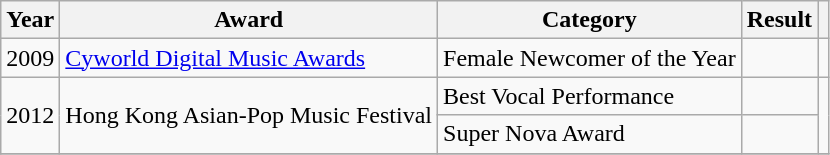<table class="wikitable plainrowheaders sortable">
<tr>
<th scope="col">Year</th>
<th scope="col">Award</th>
<th scope="col">Category</th>
<th scope="col">Result</th>
<th scope="col" class="unsortable"></th>
</tr>
<tr>
<td>2009</td>
<td><a href='#'>Cyworld Digital Music Awards</a></td>
<td>Female Newcomer of the Year</td>
<td></td>
<td></td>
</tr>
<tr>
<td rowspan="2">2012</td>
<td rowspan="2">Hong Kong Asian-Pop Music Festival</td>
<td>Best Vocal Performance</td>
<td></td>
<td rowspan="2"></td>
</tr>
<tr>
<td>Super Nova Award</td>
<td></td>
</tr>
<tr>
</tr>
</table>
